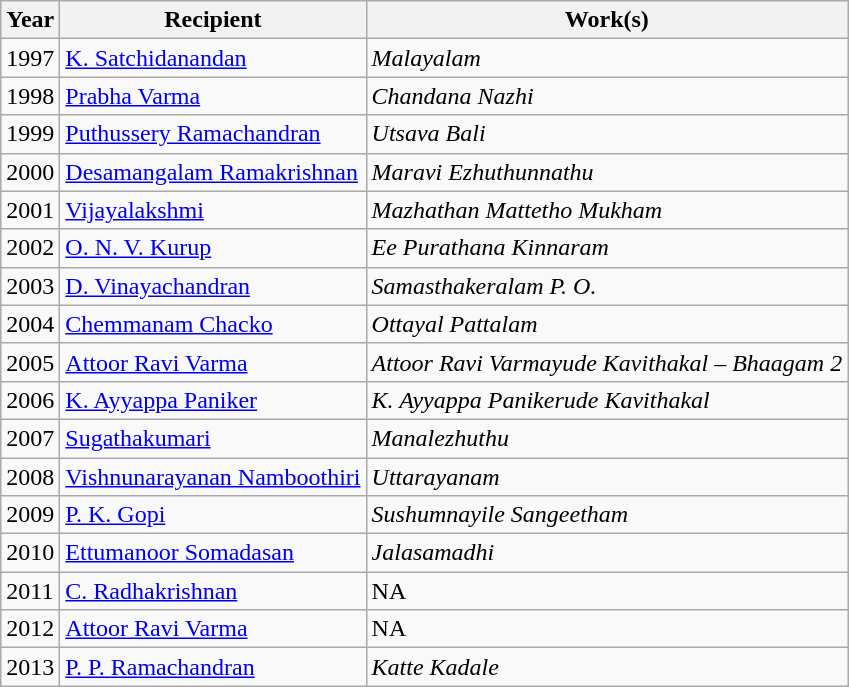<table class="wikitable">
<tr>
<th>Year</th>
<th>Recipient</th>
<th>Work(s)</th>
</tr>
<tr>
<td>1997</td>
<td><a href='#'>K. Satchidanandan</a></td>
<td><em>Malayalam</em></td>
</tr>
<tr>
<td>1998</td>
<td><a href='#'>Prabha Varma</a></td>
<td><em>Chandana Nazhi</em></td>
</tr>
<tr>
<td>1999</td>
<td><a href='#'>Puthussery Ramachandran</a></td>
<td><em>Utsava Bali</em></td>
</tr>
<tr>
<td>2000</td>
<td><a href='#'>Desamangalam Ramakrishnan</a></td>
<td><em>Maravi Ezhuthunnathu</em></td>
</tr>
<tr>
<td>2001</td>
<td><a href='#'>Vijayalakshmi</a></td>
<td><em>Mazhathan Mattetho Mukham</em></td>
</tr>
<tr>
<td>2002</td>
<td><a href='#'>O. N. V. Kurup</a></td>
<td><em>Ee Purathana Kinnaram</em></td>
</tr>
<tr>
<td>2003</td>
<td><a href='#'>D. Vinayachandran</a></td>
<td><em>Samasthakeralam P. O.</em></td>
</tr>
<tr>
<td>2004</td>
<td><a href='#'>Chemmanam Chacko</a></td>
<td><em>Ottayal Pattalam</em></td>
</tr>
<tr>
<td>2005</td>
<td><a href='#'>Attoor Ravi Varma</a></td>
<td><em>Attoor Ravi Varmayude Kavithakal – Bhaagam 2</em></td>
</tr>
<tr>
<td>2006</td>
<td><a href='#'>K. Ayyappa Paniker</a></td>
<td><em>K. Ayyappa Panikerude Kavithakal</em></td>
</tr>
<tr>
<td>2007</td>
<td><a href='#'>Sugathakumari</a></td>
<td><em>Manalezhuthu</em></td>
</tr>
<tr>
<td>2008</td>
<td><a href='#'>Vishnunarayanan Namboothiri</a></td>
<td><em>Uttarayanam</em></td>
</tr>
<tr>
<td>2009</td>
<td><a href='#'>P. K. Gopi</a></td>
<td><em>Sushumnayile Sangeetham</em></td>
</tr>
<tr>
<td>2010</td>
<td><a href='#'>Ettumanoor Somadasan</a></td>
<td><em>Jalasamadhi</em></td>
</tr>
<tr>
<td>2011</td>
<td><a href='#'>C. Radhakrishnan</a></td>
<td>NA</td>
</tr>
<tr>
<td>2012</td>
<td><a href='#'>Attoor Ravi Varma</a></td>
<td>NA</td>
</tr>
<tr>
<td>2013</td>
<td><a href='#'>P. P. Ramachandran</a></td>
<td><em>Katte Kadale</em></td>
</tr>
</table>
